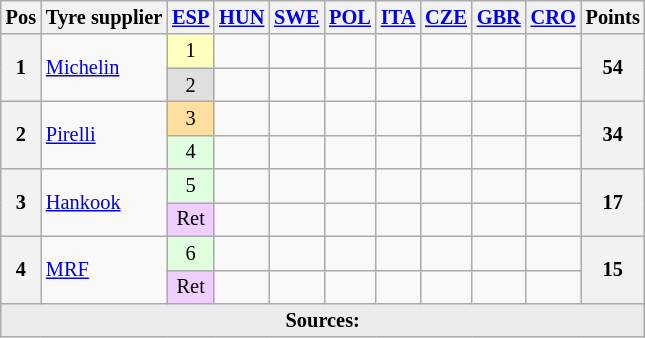<table class="wikitable" style="font-size: 85%; text-align: center">
<tr valign="top">
<th valign="middle">Pos</th>
<th valign="middle">Tyre supplier</th>
<th><a href='#'>ESP</a><br></th>
<th><a href='#'>HUN</a><br></th>
<th><a href='#'>SWE</a><br></th>
<th><a href='#'>POL</a><br></th>
<th><a href='#'>ITA</a><br></th>
<th><a href='#'>CZE</a><br></th>
<th><a href='#'>GBR</a><br></th>
<th><a href='#'>CRO</a><br></th>
<th valign="middle">Points</th>
</tr>
<tr>
<th rowspan="2">1</th>
<td rowspan="2" align="left"> <a href='#'>Michelin</a></td>
<td style="background:#FFFFBF;">1</td>
<td></td>
<td></td>
<td></td>
<td></td>
<td></td>
<td></td>
<td></td>
<th rowspan="2">54</th>
</tr>
<tr>
<td style="background:#DFDFDF;">2</td>
<td></td>
<td></td>
<td></td>
<td></td>
<td></td>
<td></td>
<td></td>
</tr>
<tr>
<th rowspan="2">2</th>
<td rowspan="2" align="left"> <a href='#'>Pirelli</a></td>
<td style="background:#FFDF9F;">3</td>
<td></td>
<td></td>
<td></td>
<td></td>
<td></td>
<td></td>
<td></td>
<th rowspan="2">34</th>
</tr>
<tr>
<td style="background:#DFFFDF;">4</td>
<td></td>
<td></td>
<td></td>
<td></td>
<td></td>
<td></td>
<td></td>
</tr>
<tr>
<th rowspan="2">3</th>
<td rowspan="2" align="left"> <a href='#'>Hankook</a></td>
<td style="background:#DFFFDF;">5</td>
<td></td>
<td></td>
<td></td>
<td></td>
<td></td>
<td></td>
<td></td>
<th rowspan="2">17</th>
</tr>
<tr>
<td style="background:#EFCFFF;">Ret</td>
<td></td>
<td></td>
<td></td>
<td></td>
<td></td>
<td></td>
<td></td>
</tr>
<tr>
<th rowspan="2">4</th>
<td rowspan="2" align="left"> <a href='#'>MRF</a></td>
<td style="background:#DFFFDF;">6</td>
<td></td>
<td></td>
<td></td>
<td></td>
<td></td>
<td></td>
<td></td>
<th rowspan="2">15</th>
</tr>
<tr>
<td style="background:#EFCFFF;">Ret</td>
<td></td>
<td></td>
<td></td>
<td></td>
<td></td>
<td></td>
<td></td>
</tr>
<tr>
<td colspan="12" style="background-color:#EAECF0;text-align:center"><strong>Sources:</strong></td>
</tr>
</table>
